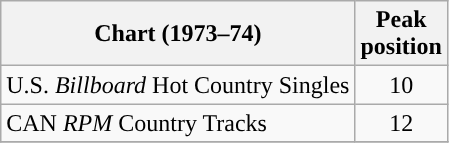<table class="wikitable sortable">
<tr>
<th align="left">Chart (1973–74)</th>
<th align="center">Peak<br>position</th>
</tr>
<tr>
<td align="left">U.S. <em>Billboard</em> Hot Country Singles</td>
<td align="center">10</td>
</tr>
<tr>
<td align="left">CAN <em>RPM</em> Country Tracks</td>
<td align="center">12</td>
</tr>
<tr>
</tr>
</table>
